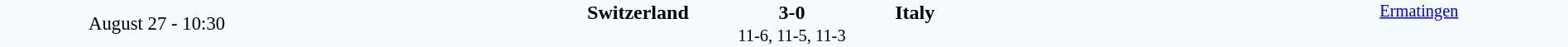<table style="width: 100%; background:#f5faff;" cellspacing="0">
<tr>
<td style=font-size:95% align=center rowspan=3 width=20%>August 27 - 10:30</td>
</tr>
<tr>
<td width=24% align=right><strong>Switzerland</strong></td>
<td align=center width=13%><strong>3-0</strong></td>
<td width=24%><strong>Italy</strong></td>
<td style=font-size:85% rowspan=3 valign=top align=center><a href='#'>Ermatingen</a></td>
</tr>
<tr style=font-size:85%>
<td colspan=3 align=center>11-6, 11-5, 11-3</td>
</tr>
</table>
